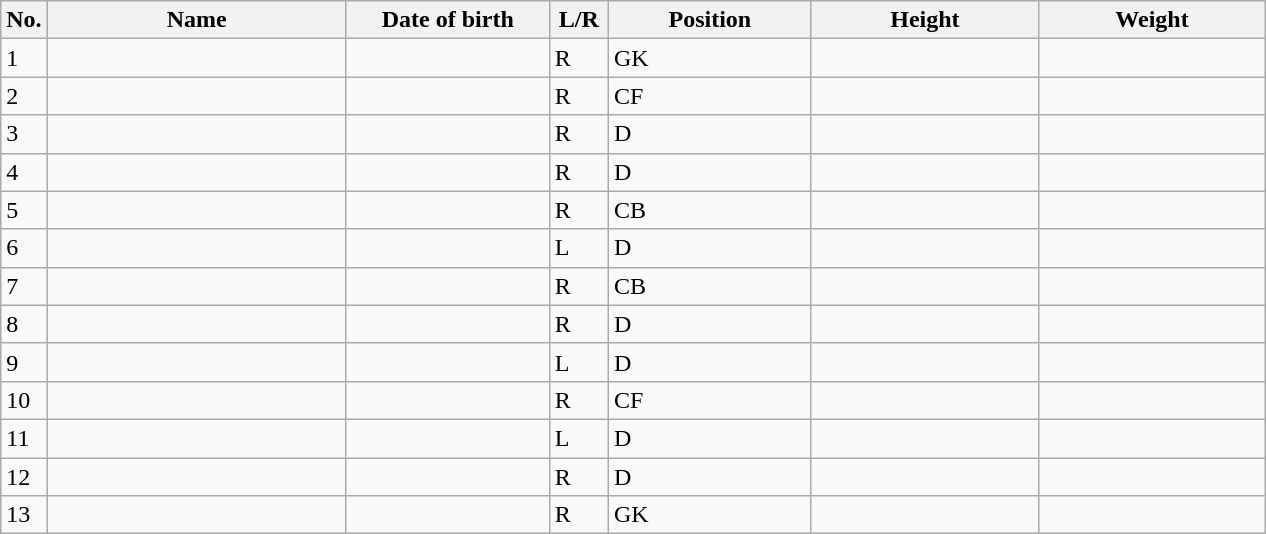<table class=wikitable sortable style=font-size:100%; text-align:center;>
<tr>
<th>No.</th>
<th style=width:12em>Name</th>
<th style=width:8em>Date of birth</th>
<th style=width:2em>L/R</th>
<th style=width:8em>Position</th>
<th style=width:9em>Height</th>
<th style=width:9em>Weight</th>
</tr>
<tr>
<td>1</td>
<td align=left></td>
<td></td>
<td>R</td>
<td>GK</td>
<td></td>
<td></td>
</tr>
<tr>
<td>2</td>
<td align=left></td>
<td></td>
<td>R</td>
<td>CF</td>
<td></td>
<td></td>
</tr>
<tr>
<td>3</td>
<td align=left></td>
<td></td>
<td>R</td>
<td>D</td>
<td></td>
<td></td>
</tr>
<tr>
<td>4</td>
<td align=left></td>
<td></td>
<td>R</td>
<td>D</td>
<td></td>
<td></td>
</tr>
<tr>
<td>5</td>
<td align=left></td>
<td></td>
<td>R</td>
<td>CB</td>
<td></td>
<td></td>
</tr>
<tr>
<td>6</td>
<td align=left></td>
<td></td>
<td>L</td>
<td>D</td>
<td></td>
<td></td>
</tr>
<tr>
<td>7</td>
<td align=left></td>
<td></td>
<td>R</td>
<td>CB</td>
<td></td>
<td></td>
</tr>
<tr>
<td>8</td>
<td align=left></td>
<td></td>
<td>R</td>
<td>D</td>
<td></td>
<td></td>
</tr>
<tr>
<td>9</td>
<td align=left></td>
<td></td>
<td>L</td>
<td>D</td>
<td></td>
<td></td>
</tr>
<tr>
<td>10</td>
<td align=left></td>
<td></td>
<td>R</td>
<td>CF</td>
<td></td>
<td></td>
</tr>
<tr>
<td>11</td>
<td align=left></td>
<td></td>
<td>L</td>
<td>D</td>
<td></td>
<td></td>
</tr>
<tr>
<td>12</td>
<td align=left></td>
<td></td>
<td>R</td>
<td>D</td>
<td></td>
<td></td>
</tr>
<tr>
<td>13</td>
<td align=left></td>
<td></td>
<td>R</td>
<td>GK</td>
<td></td>
<td></td>
</tr>
</table>
